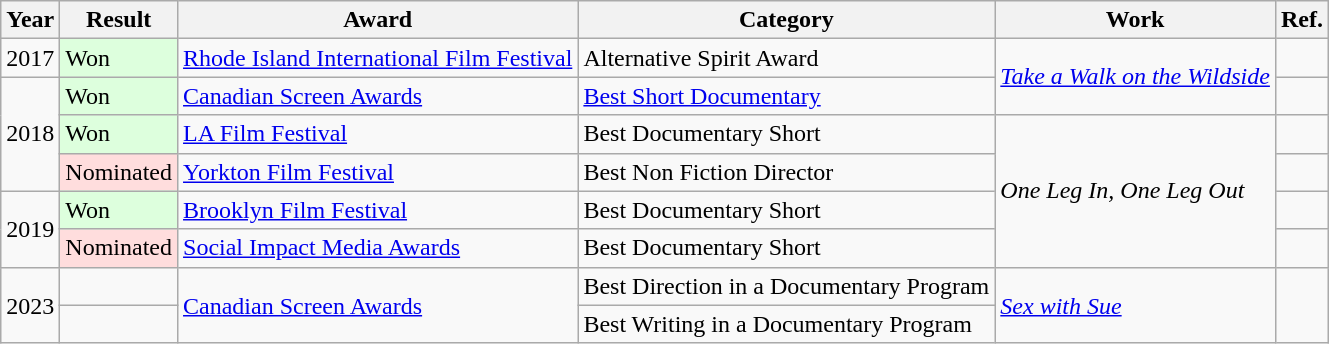<table class="wikitable">
<tr>
<th>Year</th>
<th>Result</th>
<th>Award</th>
<th>Category</th>
<th>Work</th>
<th>Ref.</th>
</tr>
<tr>
<td>2017</td>
<td style="background: #ddffdd">Won</td>
<td><a href='#'>Rhode Island International Film Festival</a></td>
<td>Alternative Spirit Award</td>
<td rowspan="2"><em><a href='#'>Take a Walk on the Wildside</a></em></td>
<td></td>
</tr>
<tr>
<td rowspan="3">2018</td>
<td style="background: #ddffdd">Won</td>
<td><a href='#'>Canadian Screen Awards</a></td>
<td><a href='#'>Best Short Documentary</a></td>
<td></td>
</tr>
<tr>
<td style="background: #ddffdd">Won</td>
<td><a href='#'>LA Film Festival</a></td>
<td>Best Documentary Short</td>
<td rowspan="4"><em>One Leg In, One Leg Out</em></td>
<td></td>
</tr>
<tr>
<td style="background: #ffdddd">Nominated</td>
<td><a href='#'>Yorkton Film Festival</a></td>
<td>Best Non Fiction Director</td>
<td></td>
</tr>
<tr>
<td rowspan="2">2019</td>
<td style="background: #ddffdd">Won</td>
<td><a href='#'>Brooklyn Film Festival</a></td>
<td>Best Documentary Short</td>
<td></td>
</tr>
<tr>
<td style="background: #ffdddd">Nominated</td>
<td><a href='#'>Social Impact Media Awards</a></td>
<td>Best Documentary Short</td>
<td></td>
</tr>
<tr>
<td rowspan=2>2023</td>
<td></td>
<td rowspan=2><a href='#'>Canadian Screen Awards</a></td>
<td>Best Direction in a Documentary Program</td>
<td rowspan=2><em><a href='#'>Sex with Sue</a></em></td>
<td rowspan=2></td>
</tr>
<tr>
<td></td>
<td>Best Writing in a Documentary Program</td>
</tr>
</table>
